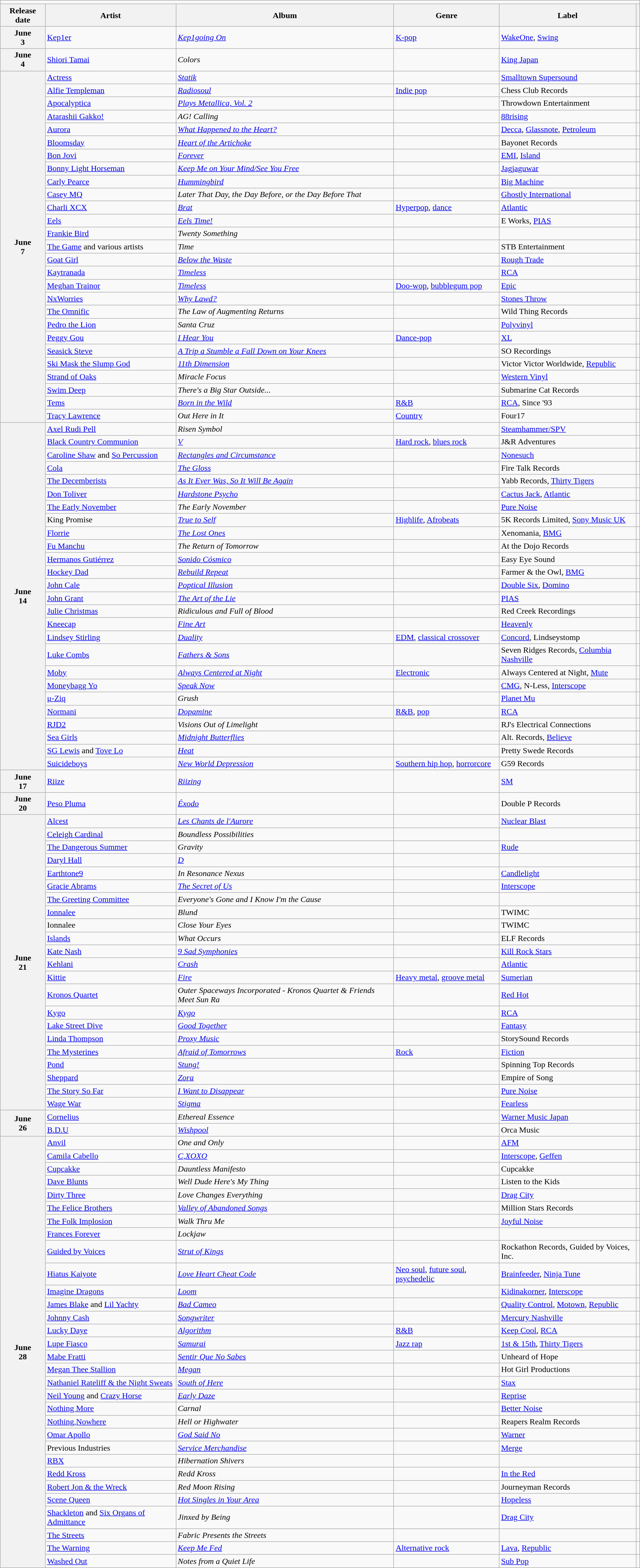<table class="wikitable plainrowheaders">
<tr>
<td colspan="6" style="text-align:center;"></td>
</tr>
<tr>
<th scope="col">Release date</th>
<th scope="col">Artist</th>
<th scope="col">Album</th>
<th scope="col">Genre</th>
<th scope="col">Label</th>
<th scope="col"></th>
</tr>
<tr>
<th scope="row" style="text-align:center;">June<br>3</th>
<td><a href='#'>Kep1er</a></td>
<td><em><a href='#'>Kep1going On</a></em></td>
<td><a href='#'>K-pop</a></td>
<td><a href='#'>WakeOne</a>, <a href='#'>Swing</a></td>
<td></td>
</tr>
<tr>
<th scope="row" style="text-align:center;">June<br>4</th>
<td><a href='#'>Shiori Tamai</a></td>
<td><em>Colors</em></td>
<td></td>
<td><a href='#'>King Japan</a></td>
<td></td>
</tr>
<tr>
<th scope="row" rowspan="27" style="text-align:center;">June<br>7</th>
<td><a href='#'>Actress</a></td>
<td><em><a href='#'>Statik</a></em></td>
<td></td>
<td><a href='#'>Smalltown Supersound</a></td>
<td></td>
</tr>
<tr>
<td><a href='#'>Alfie Templeman</a></td>
<td><em><a href='#'>Radiosoul</a></em></td>
<td><a href='#'>Indie pop</a></td>
<td>Chess Club Records</td>
<td></td>
</tr>
<tr>
<td><a href='#'>Apocalyptica</a></td>
<td><em><a href='#'>Plays Metallica, Vol. 2</a></em></td>
<td></td>
<td>Throwdown Entertainment</td>
<td></td>
</tr>
<tr>
<td><a href='#'>Atarashii Gakko!</a></td>
<td><em>AG! Calling</em></td>
<td></td>
<td><a href='#'>88rising</a></td>
<td></td>
</tr>
<tr>
<td><a href='#'>Aurora</a></td>
<td><em><a href='#'>What Happened to the Heart?</a></em></td>
<td></td>
<td><a href='#'>Decca</a>, <a href='#'>Glassnote</a>, <a href='#'>Petroleum</a></td>
<td></td>
</tr>
<tr>
<td><a href='#'>Bloomsday</a></td>
<td><em><a href='#'>Heart of the Artichoke</a></em></td>
<td></td>
<td>Bayonet Records</td>
<td></td>
</tr>
<tr>
<td><a href='#'>Bon Jovi</a></td>
<td><em><a href='#'>Forever</a></em></td>
<td></td>
<td><a href='#'>EMI</a>, <a href='#'>Island</a></td>
<td></td>
</tr>
<tr>
<td><a href='#'>Bonny Light Horseman</a></td>
<td><em><a href='#'>Keep Me on Your Mind/See You Free</a></em></td>
<td></td>
<td><a href='#'>Jagjaguwar</a></td>
<td></td>
</tr>
<tr>
<td><a href='#'>Carly Pearce</a></td>
<td><em><a href='#'>Hummingbird</a></em></td>
<td></td>
<td><a href='#'>Big Machine</a></td>
<td></td>
</tr>
<tr>
<td><a href='#'>Casey MQ</a></td>
<td><em>Later That Day, the Day Before, or the Day Before That</em></td>
<td></td>
<td><a href='#'>Ghostly International</a></td>
<td></td>
</tr>
<tr>
<td><a href='#'>Charli XCX</a></td>
<td><em><a href='#'>Brat</a></em></td>
<td><a href='#'>Hyperpop</a>, <a href='#'>dance</a></td>
<td><a href='#'>Atlantic</a></td>
<td></td>
</tr>
<tr>
<td><a href='#'>Eels</a></td>
<td><em><a href='#'>Eels Time!</a></em></td>
<td></td>
<td>E Works, <a href='#'>PIAS</a></td>
<td></td>
</tr>
<tr>
<td><a href='#'>Frankie Bird</a></td>
<td><em>Twenty Something</em></td>
<td></td>
<td></td>
<td></td>
</tr>
<tr>
<td><a href='#'>The Game</a> and various artists</td>
<td><em>Time</em></td>
<td></td>
<td>STB Entertainment</td>
<td></td>
</tr>
<tr>
<td><a href='#'>Goat Girl</a></td>
<td><em><a href='#'>Below the Waste</a></em></td>
<td></td>
<td><a href='#'>Rough Trade</a></td>
<td></td>
</tr>
<tr>
<td><a href='#'>Kaytranada</a></td>
<td><em><a href='#'>Timeless</a></em></td>
<td></td>
<td><a href='#'>RCA</a></td>
<td></td>
</tr>
<tr>
<td><a href='#'>Meghan Trainor</a></td>
<td><em><a href='#'>Timeless</a></em></td>
<td><a href='#'>Doo-wop</a>, <a href='#'>bubblegum pop</a></td>
<td><a href='#'>Epic</a></td>
<td></td>
</tr>
<tr>
<td><a href='#'>NxWorries</a></td>
<td><em><a href='#'>Why Lawd?</a></em></td>
<td></td>
<td><a href='#'>Stones Throw</a></td>
<td></td>
</tr>
<tr>
<td><a href='#'>The Omnific</a></td>
<td><em>The Law of Augmenting Returns</em></td>
<td></td>
<td>Wild Thing Records</td>
<td></td>
</tr>
<tr>
<td><a href='#'>Pedro the Lion</a></td>
<td><em>Santa Cruz</em></td>
<td></td>
<td><a href='#'>Polyvinyl</a></td>
<td></td>
</tr>
<tr>
<td><a href='#'>Peggy Gou</a></td>
<td><em><a href='#'>I Hear You</a></em></td>
<td><a href='#'>Dance-pop</a></td>
<td><a href='#'>XL</a></td>
<td></td>
</tr>
<tr>
<td><a href='#'>Seasick Steve</a></td>
<td><em><a href='#'>A Trip a Stumble a Fall Down on Your Knees</a></em></td>
<td></td>
<td>SO Recordings</td>
<td></td>
</tr>
<tr>
<td><a href='#'>Ski Mask the Slump God</a></td>
<td><em><a href='#'>11th Dimension</a></em></td>
<td></td>
<td>Victor Victor Worldwide, <a href='#'>Republic</a></td>
<td></td>
</tr>
<tr>
<td><a href='#'>Strand of Oaks</a></td>
<td><em>Miracle Focus</em></td>
<td></td>
<td><a href='#'>Western Vinyl</a></td>
<td></td>
</tr>
<tr>
<td><a href='#'>Swim Deep</a></td>
<td><em>There's a Big Star Outside...</em></td>
<td></td>
<td>Submarine Cat Records</td>
<td></td>
</tr>
<tr>
<td><a href='#'>Tems</a></td>
<td><em><a href='#'>Born in the Wild</a></em></td>
<td><a href='#'>R&B</a></td>
<td><a href='#'>RCA</a>, Since '93</td>
<td></td>
</tr>
<tr>
<td><a href='#'>Tracy Lawrence</a></td>
<td><em>Out Here in It</em></td>
<td><a href='#'>Country</a></td>
<td>Four17</td>
<td></td>
</tr>
<tr>
<th scope="row" rowspan="26" style="text-align:center;">June<br>14</th>
<td><a href='#'>Axel Rudi Pell</a></td>
<td><em>Risen Symbol</em></td>
<td></td>
<td><a href='#'>Steamhammer/SPV</a></td>
<td></td>
</tr>
<tr>
<td><a href='#'>Black Country Communion</a></td>
<td><em><a href='#'>V</a></em></td>
<td><a href='#'>Hard rock</a>, <a href='#'>blues rock</a></td>
<td>J&R Adventures</td>
<td></td>
</tr>
<tr>
<td><a href='#'>Caroline Shaw</a> and <a href='#'>So Percussion</a></td>
<td><em><a href='#'>Rectangles and Circumstance</a></em></td>
<td></td>
<td><a href='#'>Nonesuch</a></td>
<td></td>
</tr>
<tr>
<td><a href='#'>Cola</a></td>
<td><em><a href='#'>The Gloss</a></em></td>
<td></td>
<td>Fire Talk Records</td>
<td></td>
</tr>
<tr>
<td><a href='#'>The Decemberists</a></td>
<td><em><a href='#'>As It Ever Was, So It Will Be Again</a></em></td>
<td></td>
<td>Yabb Records, <a href='#'>Thirty Tigers</a></td>
<td></td>
</tr>
<tr>
<td><a href='#'>Don Toliver</a></td>
<td><em><a href='#'>Hardstone Psycho</a></em></td>
<td></td>
<td><a href='#'>Cactus Jack</a>, <a href='#'>Atlantic</a></td>
<td></td>
</tr>
<tr>
<td><a href='#'>The Early November</a></td>
<td><em>The Early November</em></td>
<td></td>
<td><a href='#'>Pure Noise</a></td>
<td></td>
</tr>
<tr>
<td>King Promise</td>
<td><em><a href='#'>True to Self</a></em></td>
<td><a href='#'>Highlife</a>, <a href='#'>Afrobeats</a></td>
<td>5K Records Limited, <a href='#'>Sony Music UK</a></td>
<td></td>
</tr>
<tr>
<td><a href='#'>Florrie</a></td>
<td><em><a href='#'>The Lost Ones</a></em></td>
<td></td>
<td>Xenomania, <a href='#'>BMG</a></td>
<td></td>
</tr>
<tr>
<td><a href='#'>Fu Manchu</a></td>
<td><em>The Return of Tomorrow</em></td>
<td></td>
<td>At the Dojo Records</td>
<td></td>
</tr>
<tr>
<td><a href='#'>Hermanos Gutiérrez</a></td>
<td><em><a href='#'>Sonido Cósmico</a></em></td>
<td></td>
<td>Easy Eye Sound</td>
<td></td>
</tr>
<tr>
<td><a href='#'>Hockey Dad</a></td>
<td><em><a href='#'>Rebuild Repeat</a></em></td>
<td></td>
<td>Farmer & the Owl, <a href='#'>BMG</a></td>
<td></td>
</tr>
<tr>
<td><a href='#'>John Cale</a></td>
<td><em><a href='#'>Poptical Illusion</a></em></td>
<td></td>
<td><a href='#'>Double Six</a>, <a href='#'>Domino</a></td>
<td></td>
</tr>
<tr>
<td><a href='#'>John Grant</a></td>
<td><em><a href='#'>The Art of the Lie</a></em></td>
<td></td>
<td><a href='#'>PIAS</a></td>
<td></td>
</tr>
<tr>
<td><a href='#'>Julie Christmas</a></td>
<td><em>Ridiculous and Full of Blood</em></td>
<td></td>
<td>Red Creek Recordings</td>
<td></td>
</tr>
<tr>
<td><a href='#'>Kneecap</a></td>
<td><em><a href='#'>Fine Art</a></em></td>
<td></td>
<td><a href='#'>Heavenly</a></td>
<td></td>
</tr>
<tr>
<td><a href='#'>Lindsey Stirling</a></td>
<td><em><a href='#'>Duality</a></em></td>
<td><a href='#'>EDM</a>, <a href='#'>classical crossover</a></td>
<td><a href='#'>Concord</a>, Lindseystomp</td>
<td></td>
</tr>
<tr>
<td><a href='#'>Luke Combs</a></td>
<td><em><a href='#'>Fathers & Sons</a></em></td>
<td></td>
<td>Seven Ridges Records, <a href='#'>Columbia Nashville</a></td>
<td></td>
</tr>
<tr>
<td><a href='#'>Moby</a></td>
<td><em><a href='#'>Always Centered at Night</a></em></td>
<td><a href='#'>Electronic</a></td>
<td>Always Centered at Night, <a href='#'>Mute</a></td>
<td></td>
</tr>
<tr>
<td><a href='#'>Moneybagg Yo</a></td>
<td><em><a href='#'>Speak Now</a></em></td>
<td></td>
<td><a href='#'>CMG</a>, N-Less, <a href='#'>Interscope</a></td>
<td></td>
</tr>
<tr>
<td><a href='#'>μ-Ziq</a></td>
<td><em>Grush</em></td>
<td></td>
<td><a href='#'>Planet Mu</a></td>
<td></td>
</tr>
<tr>
<td><a href='#'>Normani</a></td>
<td><em><a href='#'>Dopamine</a></em></td>
<td><a href='#'>R&B</a>, <a href='#'>pop</a></td>
<td><a href='#'>RCA</a></td>
<td></td>
</tr>
<tr>
<td><a href='#'>RJD2</a></td>
<td><em>Visions Out of Limelight</em></td>
<td></td>
<td>RJ's Electrical Connections</td>
<td></td>
</tr>
<tr>
<td><a href='#'>Sea Girls</a></td>
<td><em><a href='#'>Midnight Butterflies</a></em></td>
<td></td>
<td>Alt. Records, <a href='#'>Believe</a></td>
<td></td>
</tr>
<tr>
<td><a href='#'>SG Lewis</a> and <a href='#'>Tove Lo</a></td>
<td><em><a href='#'>Heat</a></em></td>
<td></td>
<td>Pretty Swede Records</td>
<td></td>
</tr>
<tr>
<td><a href='#'>Suicideboys</a></td>
<td><em><a href='#'>New World Depression</a></em></td>
<td><a href='#'>Southern hip hop</a>, <a href='#'>horrorcore</a></td>
<td>G59 Records</td>
<td></td>
</tr>
<tr>
<th scope="row" style="text-align:center;">June<br>17</th>
<td><a href='#'>Riize</a></td>
<td><em><a href='#'>Riizing</a></em></td>
<td></td>
<td><a href='#'>SM</a></td>
<td></td>
</tr>
<tr>
<th scope="row" style="text-align:center;">June<br>20</th>
<td><a href='#'>Peso Pluma</a></td>
<td><em><a href='#'>Éxodo</a></em></td>
<td></td>
<td>Double P Records</td>
<td></td>
</tr>
<tr>
<th scope="row" rowspan="22" style="text-align:center;">June<br>21</th>
<td><a href='#'>Alcest</a></td>
<td><em><a href='#'>Les Chants de l'Aurore</a></em></td>
<td></td>
<td><a href='#'>Nuclear Blast</a></td>
<td></td>
</tr>
<tr>
<td><a href='#'>Celeigh Cardinal</a></td>
<td><em>Boundless Possibilities</em></td>
<td></td>
<td></td>
<td></td>
</tr>
<tr>
<td><a href='#'>The Dangerous Summer</a></td>
<td><em>Gravity</em></td>
<td></td>
<td><a href='#'>Rude</a></td>
<td></td>
</tr>
<tr>
<td><a href='#'>Daryl Hall</a></td>
<td><em><a href='#'>D</a></em></td>
<td></td>
<td></td>
<td></td>
</tr>
<tr>
<td><a href='#'>Earthtone9</a></td>
<td><em>In Resonance Nexus</em></td>
<td></td>
<td><a href='#'>Candlelight</a></td>
<td></td>
</tr>
<tr>
<td><a href='#'>Gracie Abrams</a></td>
<td><em><a href='#'>The Secret of Us</a></em></td>
<td></td>
<td><a href='#'>Interscope</a></td>
<td></td>
</tr>
<tr>
<td><a href='#'>The Greeting Committee</a></td>
<td><em>Everyone's Gone and I Know I'm the Cause</em></td>
<td></td>
<td></td>
<td></td>
</tr>
<tr>
<td><a href='#'>Ionnalee</a></td>
<td><em>Blund</em></td>
<td></td>
<td>TWIMC</td>
<td></td>
</tr>
<tr>
<td>Ionnalee</td>
<td><em>Close Your Eyes</em></td>
<td></td>
<td>TWIMC</td>
<td></td>
</tr>
<tr>
<td><a href='#'>Islands</a></td>
<td><em>What Occurs</em></td>
<td></td>
<td>ELF Records</td>
<td></td>
</tr>
<tr>
<td><a href='#'>Kate Nash</a></td>
<td><em><a href='#'>9 Sad Symphonies</a></em></td>
<td></td>
<td><a href='#'>Kill Rock Stars</a></td>
<td></td>
</tr>
<tr>
<td><a href='#'>Kehlani</a></td>
<td><em><a href='#'>Crash</a></em></td>
<td></td>
<td><a href='#'>Atlantic</a></td>
<td></td>
</tr>
<tr>
<td><a href='#'>Kittie</a></td>
<td><em><a href='#'>Fire</a></em></td>
<td><a href='#'>Heavy metal</a>, <a href='#'>groove metal</a></td>
<td><a href='#'>Sumerian</a></td>
<td></td>
</tr>
<tr>
<td><a href='#'>Kronos Quartet</a></td>
<td><em>Outer Spaceways Incorporated - Kronos Quartet & Friends Meet Sun Ra</em></td>
<td></td>
<td><a href='#'>Red Hot</a></td>
<td></td>
</tr>
<tr>
<td><a href='#'>Kygo</a></td>
<td><em><a href='#'>Kygo</a></em></td>
<td></td>
<td><a href='#'>RCA</a></td>
<td></td>
</tr>
<tr>
<td><a href='#'>Lake Street Dive</a></td>
<td><em><a href='#'>Good Together</a></em></td>
<td></td>
<td><a href='#'>Fantasy</a></td>
<td></td>
</tr>
<tr>
<td><a href='#'>Linda Thompson</a></td>
<td><em><a href='#'>Proxy Music</a></em></td>
<td></td>
<td>StorySound Records</td>
<td></td>
</tr>
<tr>
<td><a href='#'>The Mysterines</a></td>
<td><em><a href='#'>Afraid of Tomorrows</a></em></td>
<td><a href='#'>Rock</a></td>
<td><a href='#'>Fiction</a></td>
<td></td>
</tr>
<tr>
<td><a href='#'>Pond</a></td>
<td><em><a href='#'>Stung!</a></em></td>
<td></td>
<td>Spinning Top Records</td>
<td></td>
</tr>
<tr>
<td><a href='#'>Sheppard</a></td>
<td><em><a href='#'>Zora</a></em></td>
<td></td>
<td>Empire of Song</td>
<td></td>
</tr>
<tr>
<td><a href='#'>The Story So Far</a></td>
<td><em><a href='#'>I Want to Disappear</a></em></td>
<td></td>
<td><a href='#'>Pure Noise</a></td>
<td></td>
</tr>
<tr>
<td><a href='#'>Wage War</a></td>
<td><em><a href='#'>Stigma</a></em></td>
<td></td>
<td><a href='#'>Fearless</a></td>
<td></td>
</tr>
<tr>
<th scope="row" rowspan="2" style="text-align:center;">June<br>26</th>
<td><a href='#'>Cornelius</a></td>
<td><em>Ethereal Essence</em></td>
<td></td>
<td><a href='#'>Warner Music Japan</a></td>
<td></td>
</tr>
<tr>
<td><a href='#'>B.D.U</a></td>
<td><em><a href='#'>Wishpool</a></em></td>
<td></td>
<td>Orca Music</td>
<td></td>
</tr>
<tr>
<th scope="row" rowspan="31" style="text-align:center;">June<br>28</th>
<td><a href='#'>Anvil</a></td>
<td><em>One and Only</em></td>
<td></td>
<td><a href='#'>AFM</a></td>
<td></td>
</tr>
<tr>
<td><a href='#'>Camila Cabello</a></td>
<td><em><a href='#'>C,XOXO</a></em></td>
<td></td>
<td><a href='#'>Interscope</a>, <a href='#'>Geffen</a></td>
<td></td>
</tr>
<tr>
<td><a href='#'>Cupcakke</a></td>
<td><em>Dauntless Manifesto</em></td>
<td></td>
<td>Cupcakke</td>
<td></td>
</tr>
<tr>
<td><a href='#'>Dave Blunts</a></td>
<td><em>Well Dude Here's My Thing</em></td>
<td></td>
<td>Listen to the Kids</td>
<td></td>
</tr>
<tr>
<td><a href='#'>Dirty Three</a></td>
<td><em>Love Changes Everything</em></td>
<td></td>
<td><a href='#'>Drag City</a></td>
<td></td>
</tr>
<tr>
<td><a href='#'>The Felice Brothers</a></td>
<td><em><a href='#'>Valley of Abandoned Songs</a></em></td>
<td></td>
<td>Million Stars Records</td>
<td></td>
</tr>
<tr>
<td><a href='#'>The Folk Implosion</a></td>
<td><em>Walk Thru Me</em></td>
<td></td>
<td><a href='#'>Joyful Noise</a></td>
<td></td>
</tr>
<tr>
<td><a href='#'>Frances Forever</a></td>
<td><em>Lockjaw</em></td>
<td></td>
<td></td>
<td></td>
</tr>
<tr>
<td><a href='#'>Guided by Voices</a></td>
<td><em><a href='#'>Strut of Kings</a></em></td>
<td></td>
<td>Rockathon Records, Guided by Voices, Inc.</td>
<td></td>
</tr>
<tr>
<td><a href='#'>Hiatus Kaiyote</a></td>
<td><em><a href='#'>Love Heart Cheat Code</a></em></td>
<td><a href='#'>Neo soul</a>, <a href='#'>future soul</a>, <a href='#'>psychedelic</a></td>
<td><a href='#'>Brainfeeder</a>, <a href='#'>Ninja Tune</a></td>
<td></td>
</tr>
<tr>
<td><a href='#'>Imagine Dragons</a></td>
<td><em><a href='#'>Loom</a></em></td>
<td></td>
<td><a href='#'>Kidinakorner</a>, <a href='#'>Interscope</a></td>
<td></td>
</tr>
<tr>
<td><a href='#'>James Blake</a> and <a href='#'>Lil Yachty</a></td>
<td><em><a href='#'>Bad Cameo</a></em></td>
<td></td>
<td><a href='#'>Quality Control</a>, <a href='#'>Motown</a>,  <a href='#'>Republic</a></td>
<td></td>
</tr>
<tr>
<td><a href='#'>Johnny Cash</a></td>
<td><em><a href='#'>Songwriter</a></em></td>
<td></td>
<td><a href='#'>Mercury Nashville</a></td>
<td></td>
</tr>
<tr>
<td><a href='#'>Lucky Daye</a></td>
<td><em><a href='#'>Algorithm</a></em></td>
<td><a href='#'>R&B</a></td>
<td><a href='#'>Keep Cool</a>, <a href='#'>RCA</a></td>
<td></td>
</tr>
<tr>
<td><a href='#'>Lupe Fiasco</a></td>
<td><em><a href='#'>Samurai</a></em></td>
<td><a href='#'>Jazz rap</a></td>
<td><a href='#'>1st & 15th</a>, <a href='#'>Thirty Tigers</a></td>
<td></td>
</tr>
<tr>
<td><a href='#'>Mabe Fratti</a></td>
<td><em><a href='#'>Sentir Que No Sabes</a></em></td>
<td></td>
<td>Unheard of Hope</td>
<td></td>
</tr>
<tr>
<td><a href='#'>Megan Thee Stallion</a></td>
<td><em><a href='#'>Megan</a></em></td>
<td></td>
<td>Hot Girl Productions</td>
<td></td>
</tr>
<tr>
<td><a href='#'>Nathaniel Rateliff & the Night Sweats</a></td>
<td><em><a href='#'>South of Here</a></em></td>
<td></td>
<td><a href='#'>Stax</a></td>
<td></td>
</tr>
<tr>
<td><a href='#'>Neil Young</a> and <a href='#'>Crazy Horse</a></td>
<td><em><a href='#'>Early Daze</a></em></td>
<td></td>
<td><a href='#'>Reprise</a></td>
<td></td>
</tr>
<tr>
<td><a href='#'>Nothing More</a></td>
<td><em>Carnal</em></td>
<td></td>
<td><a href='#'>Better Noise</a></td>
<td></td>
</tr>
<tr>
<td><a href='#'>Nothing,Nowhere</a></td>
<td><em>Hell or Highwater</em></td>
<td></td>
<td>Reapers Realm Records</td>
<td></td>
</tr>
<tr>
<td><a href='#'>Omar Apollo</a></td>
<td><em><a href='#'>God Said No</a></em></td>
<td></td>
<td><a href='#'>Warner</a></td>
<td></td>
</tr>
<tr>
<td>Previous Industries</td>
<td><em><a href='#'>Service Merchandise</a></em></td>
<td></td>
<td><a href='#'>Merge</a></td>
<td></td>
</tr>
<tr>
<td><a href='#'>RBX</a></td>
<td><em>Hibernation Shivers</em></td>
<td></td>
<td></td>
<td></td>
</tr>
<tr>
<td><a href='#'>Redd Kross</a></td>
<td><em>Redd Kross</em></td>
<td></td>
<td><a href='#'>In the Red</a></td>
<td></td>
</tr>
<tr>
<td><a href='#'>Robert Jon & the Wreck</a></td>
<td><em>Red Moon Rising</em></td>
<td></td>
<td>Journeyman Records</td>
<td></td>
</tr>
<tr>
<td><a href='#'>Scene Queen</a></td>
<td><em><a href='#'>Hot Singles in Your Area</a></em></td>
<td></td>
<td><a href='#'>Hopeless</a></td>
<td></td>
</tr>
<tr>
<td><a href='#'>Shackleton</a> and <a href='#'>Six Organs of Admittance</a></td>
<td><em>Jinxed by Being</em></td>
<td></td>
<td><a href='#'>Drag City</a></td>
<td></td>
</tr>
<tr>
<td><a href='#'>The Streets</a></td>
<td><em>Fabric Presents the Streets</em></td>
<td></td>
<td></td>
<td></td>
</tr>
<tr>
<td><a href='#'>The Warning</a></td>
<td><em><a href='#'>Keep Me Fed</a></em></td>
<td><a href='#'>Alternative rock</a></td>
<td><a href='#'>Lava</a>, <a href='#'>Republic</a></td>
<td></td>
</tr>
<tr>
<td><a href='#'>Washed Out</a></td>
<td><em>Notes from a Quiet Life</em></td>
<td></td>
<td><a href='#'>Sub Pop</a></td>
<td></td>
</tr>
</table>
